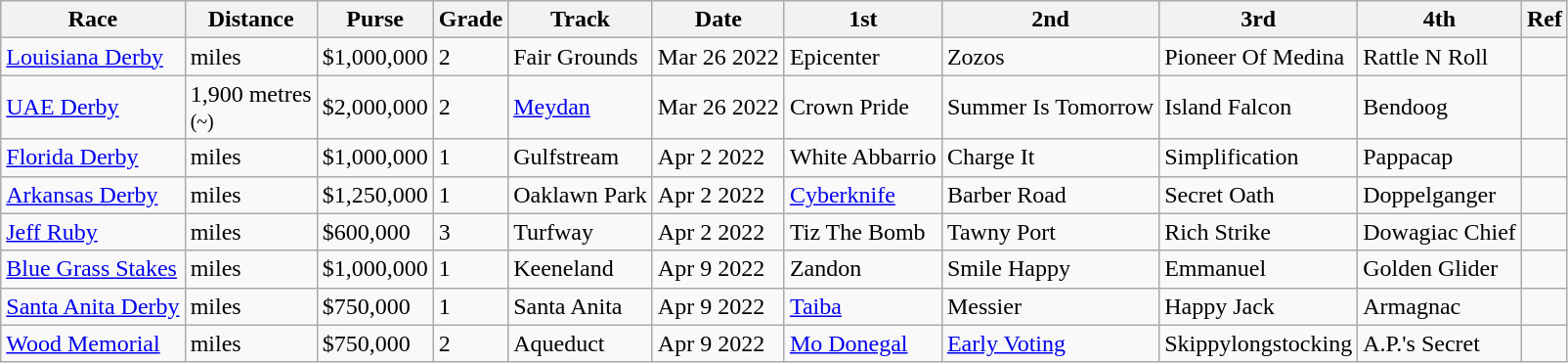<table class="wikitable">
<tr>
<th>Race</th>
<th>Distance</th>
<th>Purse</th>
<th>Grade</th>
<th>Track</th>
<th>Date</th>
<th>1st</th>
<th>2nd</th>
<th>3rd</th>
<th>4th</th>
<th>Ref</th>
</tr>
<tr>
<td><a href='#'>Louisiana Derby</a></td>
<td> miles</td>
<td>$1,000,000</td>
<td>2</td>
<td>Fair Grounds</td>
<td>Mar 26 2022</td>
<td>Epicenter</td>
<td>Zozos</td>
<td>Pioneer Of Medina</td>
<td>Rattle N Roll</td>
<td></td>
</tr>
<tr>
<td><a href='#'>UAE Derby</a></td>
<td>1,900 metres<br><small>(~)</small></td>
<td>$2,000,000</td>
<td>2</td>
<td><a href='#'>Meydan</a></td>
<td>Mar 26 2022</td>
<td>Crown Pride</td>
<td>Summer Is Tomorrow</td>
<td>Island Falcon</td>
<td>Bendoog</td>
<td></td>
</tr>
<tr>
<td><a href='#'>Florida Derby</a></td>
<td> miles</td>
<td>$1,000,000</td>
<td>1</td>
<td>Gulfstream</td>
<td>Apr 2 2022</td>
<td>White Abbarrio</td>
<td>Charge It</td>
<td>Simplification</td>
<td>Pappacap</td>
<td></td>
</tr>
<tr>
<td><a href='#'>Arkansas Derby</a></td>
<td> miles</td>
<td>$1,250,000</td>
<td>1</td>
<td>Oaklawn Park</td>
<td>Apr 2 2022</td>
<td><a href='#'>Cyberknife</a></td>
<td>Barber Road</td>
<td>Secret Oath</td>
<td>Doppelganger</td>
<td></td>
</tr>
<tr>
<td><a href='#'>Jeff Ruby</a></td>
<td> miles</td>
<td>$600,000</td>
<td>3</td>
<td>Turfway</td>
<td>Apr 2 2022</td>
<td>Tiz The Bomb</td>
<td>Tawny Port</td>
<td>Rich Strike</td>
<td>Dowagiac Chief</td>
<td></td>
</tr>
<tr>
<td><a href='#'>Blue Grass Stakes</a></td>
<td> miles</td>
<td>$1,000,000</td>
<td>1</td>
<td>Keeneland</td>
<td>Apr 9 2022</td>
<td>Zandon</td>
<td>Smile Happy</td>
<td>Emmanuel</td>
<td>Golden Glider</td>
<td></td>
</tr>
<tr>
<td><a href='#'>Santa Anita Derby</a></td>
<td> miles</td>
<td>$750,000</td>
<td>1</td>
<td>Santa Anita</td>
<td>Apr 9 2022</td>
<td><a href='#'>Taiba</a></td>
<td>Messier</td>
<td>Happy Jack</td>
<td>Armagnac</td>
<td></td>
</tr>
<tr>
<td><a href='#'>Wood Memorial</a></td>
<td> miles</td>
<td>$750,000</td>
<td>2</td>
<td>Aqueduct</td>
<td>Apr 9 2022</td>
<td><a href='#'>Mo Donegal</a></td>
<td><a href='#'>Early Voting</a></td>
<td>Skippylongstocking</td>
<td>A.P.'s Secret</td>
<td></td>
</tr>
</table>
